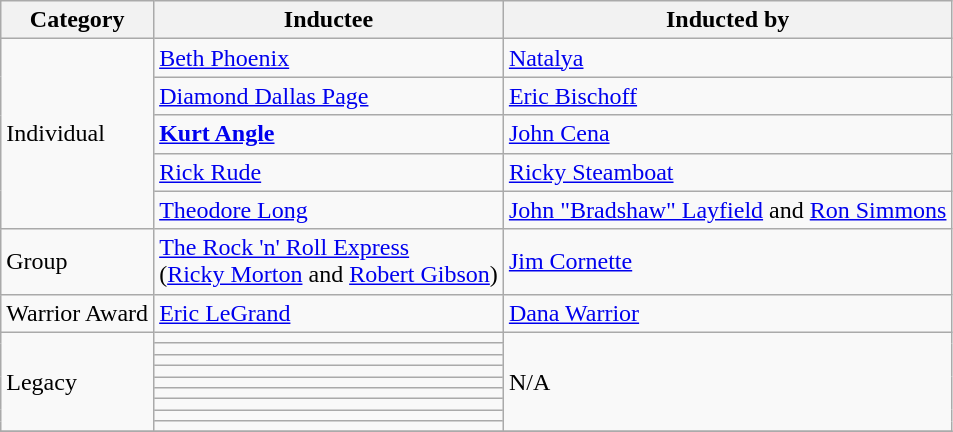<table class="wikitable">
<tr>
<th>Category</th>
<th>Inductee</th>
<th>Inducted by</th>
</tr>
<tr>
<td rowspan="5">Individual</td>
<td><a href='#'>Beth Phoenix</a></td>
<td><a href='#'>Natalya</a></td>
</tr>
<tr>
<td><a href='#'>Diamond Dallas Page</a></td>
<td><a href='#'>Eric Bischoff</a></td>
</tr>
<tr>
<td><strong><a href='#'>Kurt Angle</a></strong></td>
<td><a href='#'>John Cena</a></td>
</tr>
<tr>
<td><a href='#'>Rick Rude</a></td>
<td><a href='#'>Ricky Steamboat</a></td>
</tr>
<tr>
<td><a href='#'>Theodore Long</a></td>
<td><a href='#'>John "Bradshaw" Layfield</a> and <a href='#'>Ron Simmons</a></td>
</tr>
<tr>
<td>Group</td>
<td><a href='#'>The Rock 'n' Roll Express</a><br>(<a href='#'>Ricky Morton</a> and <a href='#'>Robert Gibson</a>)</td>
<td><a href='#'>Jim Cornette</a></td>
</tr>
<tr>
<td>Warrior Award</td>
<td><a href='#'>Eric LeGrand</a></td>
<td><a href='#'>Dana Warrior</a></td>
</tr>
<tr>
<td rowspan="9">Legacy</td>
<td></td>
<td rowspan="9">N/A</td>
</tr>
<tr>
<td></td>
</tr>
<tr>
<td></td>
</tr>
<tr>
<td></td>
</tr>
<tr>
<td></td>
</tr>
<tr>
<td></td>
</tr>
<tr>
<td></td>
</tr>
<tr>
<td></td>
</tr>
<tr>
<td></td>
</tr>
<tr>
</tr>
</table>
